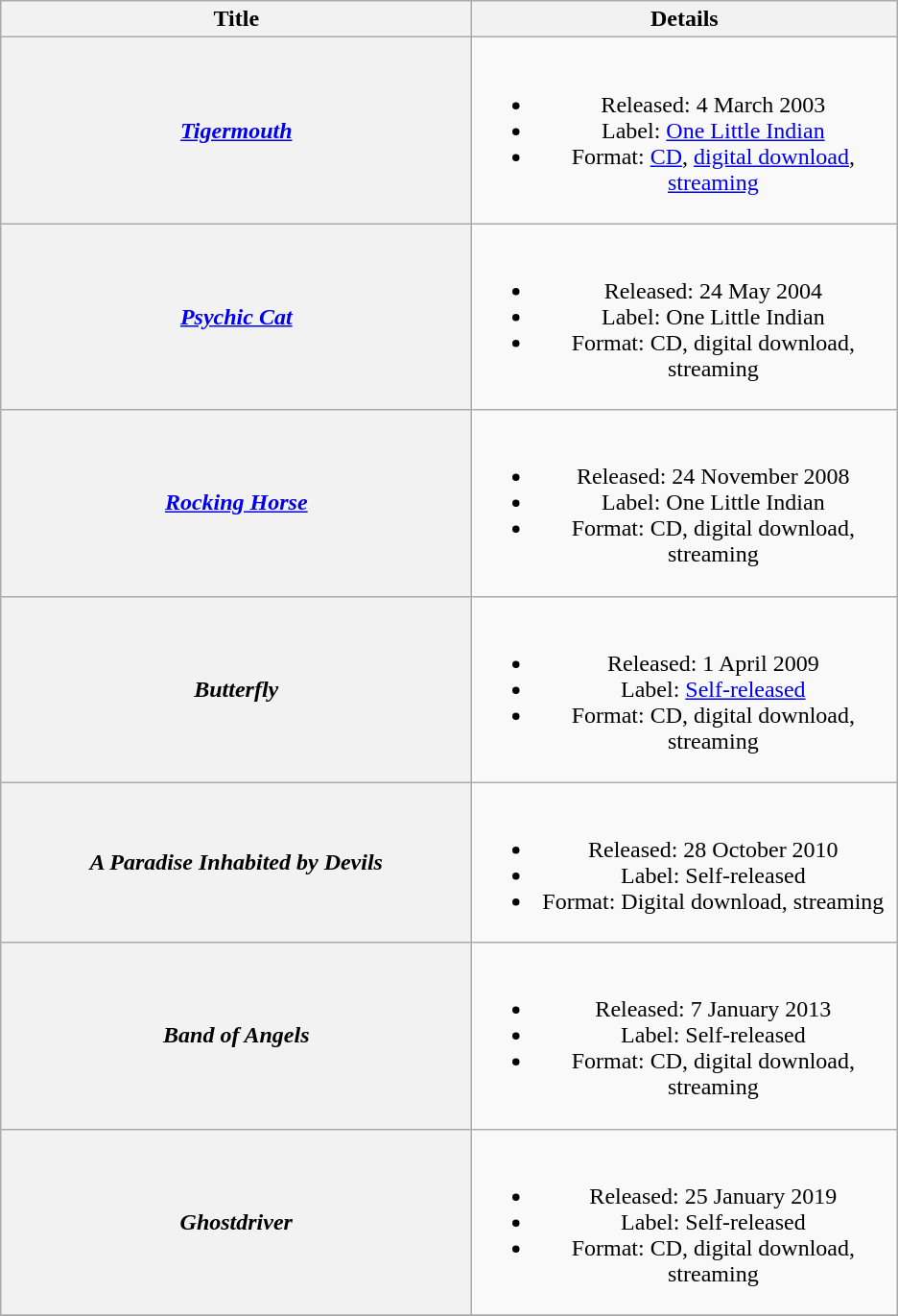<table class="wikitable plainrowheaders" style="text-align:center;">
<tr>
<th scope="col" style="width:20em;">Title</th>
<th scope="col" style="width:18em;">Details</th>
</tr>
<tr>
<th scope="row"><em><a href='#'>Tigermouth</a></em></th>
<td><br><ul><li>Released: 4 March 2003</li><li>Label: <a href='#'>One Little Indian</a></li><li>Format: <a href='#'>CD</a>, <a href='#'>digital download</a>, <a href='#'>streaming</a></li></ul></td>
</tr>
<tr>
<th scope="row"><em><a href='#'>Psychic Cat</a></em></th>
<td><br><ul><li>Released: 24 May 2004</li><li>Label: One Little Indian</li><li>Format: CD, digital download, streaming</li></ul></td>
</tr>
<tr>
<th scope="row"><em><a href='#'>Rocking Horse</a></em></th>
<td><br><ul><li>Released: 24 November 2008</li><li>Label: One Little Indian</li><li>Format: CD, digital download, streaming</li></ul></td>
</tr>
<tr>
<th scope="row"><em>Butterfly</em></th>
<td><br><ul><li>Released: 1 April 2009</li><li>Label: <a href='#'>Self-released</a></li><li>Format: CD, digital download, streaming</li></ul></td>
</tr>
<tr>
<th scope="row"><em>A Paradise Inhabited by Devils</em><br></th>
<td><br><ul><li>Released: 28 October 2010</li><li>Label: Self-released</li><li>Format: Digital download, streaming</li></ul></td>
</tr>
<tr>
<th scope="row"><em>Band of Angels</em></th>
<td><br><ul><li>Released: 7 January 2013</li><li>Label: Self-released</li><li>Format: CD, digital download, streaming</li></ul></td>
</tr>
<tr>
<th scope="row"><em>Ghostdriver</em></th>
<td><br><ul><li>Released: 25 January 2019</li><li>Label: Self-released</li><li>Format: CD, digital download, streaming</li></ul></td>
</tr>
<tr>
</tr>
</table>
